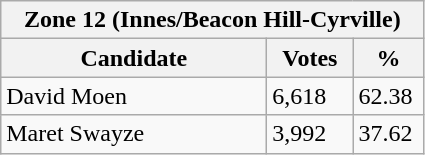<table class="wikitable">
<tr>
<th colspan="3">Zone 12 (Innes/Beacon Hill-Cyrville)</th>
</tr>
<tr>
<th style="width: 170px">Candidate</th>
<th style="width: 50px">Votes</th>
<th style="width: 40px">%</th>
</tr>
<tr>
<td>David Moen</td>
<td>6,618</td>
<td>62.38</td>
</tr>
<tr>
<td>Maret Swayze</td>
<td>3,992</td>
<td>37.62</td>
</tr>
</table>
